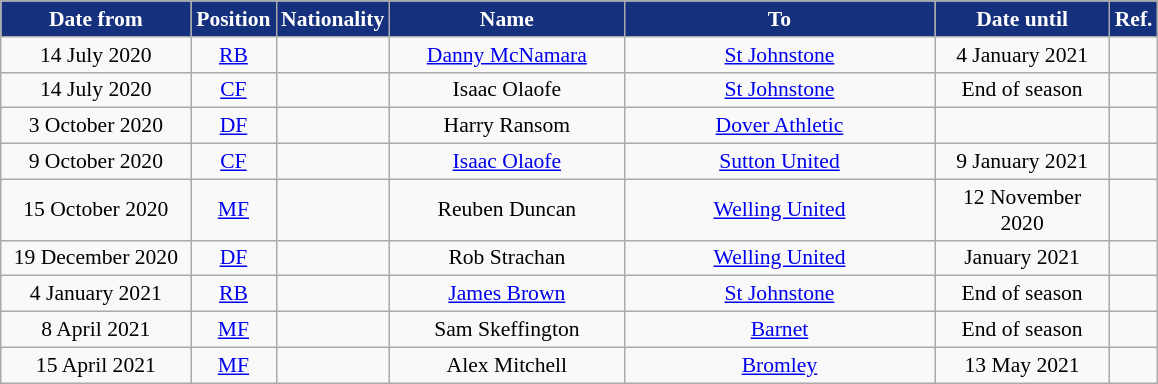<table class="wikitable"  style="text-align:center; font-size:90%; ">
<tr>
<th style="background:#15317E; color:#FFFFFF; width:120px;">Date from</th>
<th style="background:#15317E; color:#FFFFFF; width:50px;">Position</th>
<th style="background:#15317E; color:#FFFFFF; width:50px;">Nationality</th>
<th style="background:#15317E; color:#FFFFFF; width:150px;">Name</th>
<th style="background:#15317E; color:#FFFFFF; width:200px;">To</th>
<th style="background:#15317E; color:#FFFFFF; width:110px;">Date until</th>
<th style="background:#15317E; color:#FFFFFF; width:25px;">Ref.</th>
</tr>
<tr>
<td>14 July 2020</td>
<td><a href='#'>RB</a></td>
<td></td>
<td><a href='#'>Danny McNamara</a></td>
<td> <a href='#'>St Johnstone</a></td>
<td>4 January 2021</td>
<td></td>
</tr>
<tr>
<td>14 July 2020</td>
<td><a href='#'>CF</a></td>
<td></td>
<td>Isaac Olaofe</td>
<td> <a href='#'>St Johnstone</a></td>
<td>End of season</td>
<td></td>
</tr>
<tr>
<td>3 October 2020</td>
<td><a href='#'>DF</a></td>
<td></td>
<td>Harry Ransom</td>
<td> <a href='#'>Dover Athletic</a></td>
<td></td>
<td></td>
</tr>
<tr>
<td>9 October 2020</td>
<td><a href='#'>CF</a></td>
<td></td>
<td><a href='#'>Isaac Olaofe</a></td>
<td> <a href='#'>Sutton United</a></td>
<td>9 January 2021</td>
<td></td>
</tr>
<tr>
<td>15 October 2020</td>
<td><a href='#'>MF</a></td>
<td></td>
<td>Reuben Duncan</td>
<td> <a href='#'>Welling United</a></td>
<td>12 November 2020</td>
<td></td>
</tr>
<tr>
<td>19 December 2020</td>
<td><a href='#'>DF</a></td>
<td></td>
<td>Rob Strachan</td>
<td> <a href='#'>Welling United</a></td>
<td>January 2021</td>
<td></td>
</tr>
<tr>
<td>4 January 2021</td>
<td><a href='#'>RB</a></td>
<td></td>
<td><a href='#'>James Brown</a></td>
<td> <a href='#'>St Johnstone</a></td>
<td>End of season</td>
<td></td>
</tr>
<tr>
<td>8 April 2021</td>
<td><a href='#'>MF</a></td>
<td></td>
<td>Sam Skeffington</td>
<td> <a href='#'>Barnet</a></td>
<td>End of season</td>
<td></td>
</tr>
<tr>
<td>15 April 2021</td>
<td><a href='#'>MF</a></td>
<td></td>
<td>Alex Mitchell</td>
<td> <a href='#'>Bromley</a></td>
<td>13 May 2021</td>
<td></td>
</tr>
</table>
